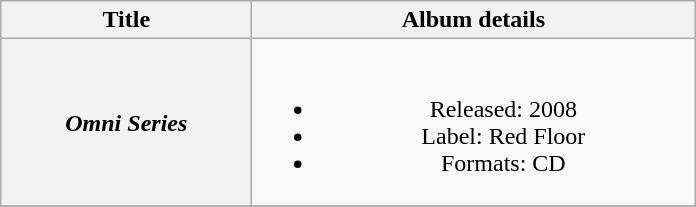<table class="wikitable plainrowheaders" style="text-align:center;">
<tr>
<th scope="col" style="width:10em;">Title</th>
<th scope="col" style="width:18em;">Album details</th>
</tr>
<tr>
<th scope="row"><em>Omni Series</em></th>
<td><br><ul><li>Released: 2008</li><li>Label: Red Floor</li><li>Formats: CD</li></ul></td>
</tr>
<tr>
</tr>
</table>
